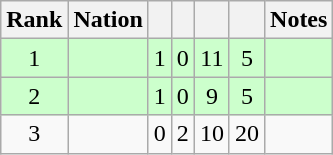<table class="wikitable sortable" style="text-align: center;">
<tr>
<th>Rank</th>
<th>Nation</th>
<th></th>
<th></th>
<th></th>
<th></th>
<th>Notes</th>
</tr>
<tr style="background:#cfc;">
<td>1</td>
<td align=left></td>
<td>1</td>
<td>0</td>
<td>11</td>
<td>5</td>
<td></td>
</tr>
<tr style="background:#cfc;">
<td>2</td>
<td align=left></td>
<td>1</td>
<td>0</td>
<td>9</td>
<td>5</td>
<td></td>
</tr>
<tr>
<td>3</td>
<td align=left></td>
<td>0</td>
<td>2</td>
<td>10</td>
<td>20</td>
<td></td>
</tr>
</table>
